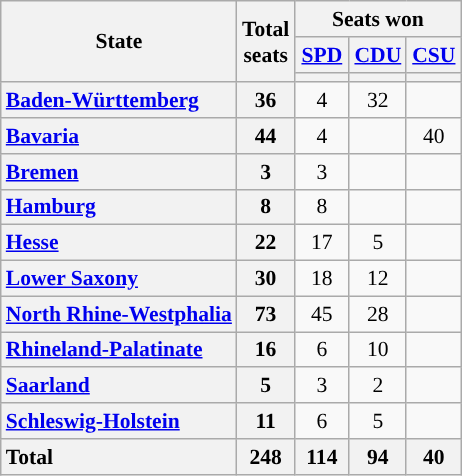<table class="wikitable" style="text-align:center; font-size: 0.9em;">
<tr>
<th rowspan="3">State</th>
<th rowspan="3">Total<br>seats</th>
<th colspan="3">Seats won</th>
</tr>
<tr>
<th class="unsortable" style="width:30px;"><a href='#'>SPD</a></th>
<th class="unsortable" style="width:30px;"><a href='#'>CDU</a></th>
<th class="unsortable" style="width:30px;"><a href='#'>CSU</a></th>
</tr>
<tr>
<th style="background:"></th>
<th style="background:"></th>
<th style="background:"></th>
</tr>
<tr>
<th style="text-align: left;"><a href='#'>Baden-Württemberg</a></th>
<th>36</th>
<td>4</td>
<td>32</td>
<td></td>
</tr>
<tr>
<th style="text-align: left;"><a href='#'>Bavaria</a></th>
<th>44</th>
<td>4</td>
<td></td>
<td>40</td>
</tr>
<tr>
<th style="text-align: left;"><a href='#'>Bremen</a></th>
<th>3</th>
<td>3</td>
<td></td>
<td></td>
</tr>
<tr>
<th style="text-align: left;"><a href='#'>Hamburg</a></th>
<th>8</th>
<td>8</td>
<td></td>
<td></td>
</tr>
<tr>
<th style="text-align: left;"><a href='#'>Hesse</a></th>
<th>22</th>
<td>17</td>
<td>5</td>
<td></td>
</tr>
<tr>
<th style="text-align: left;"><a href='#'>Lower Saxony</a></th>
<th>30</th>
<td>18</td>
<td>12</td>
<td></td>
</tr>
<tr>
<th style="text-align: left;"><a href='#'>North Rhine-Westphalia</a></th>
<th>73</th>
<td>45</td>
<td>28</td>
<td></td>
</tr>
<tr>
<th style="text-align: left;"><a href='#'>Rhineland-Palatinate</a></th>
<th>16</th>
<td>6</td>
<td>10</td>
<td></td>
</tr>
<tr>
<th style="text-align: left;"><a href='#'>Saarland</a></th>
<th>5</th>
<td>3</td>
<td>2</td>
<td></td>
</tr>
<tr>
<th style="text-align: left;"><a href='#'>Schleswig-Holstein</a></th>
<th>11</th>
<td>6</td>
<td>5</td>
<td></td>
</tr>
<tr class="sortbottom">
<th style="text-align: left;">Total</th>
<th>248</th>
<th>114</th>
<th>94</th>
<th>40</th>
</tr>
</table>
